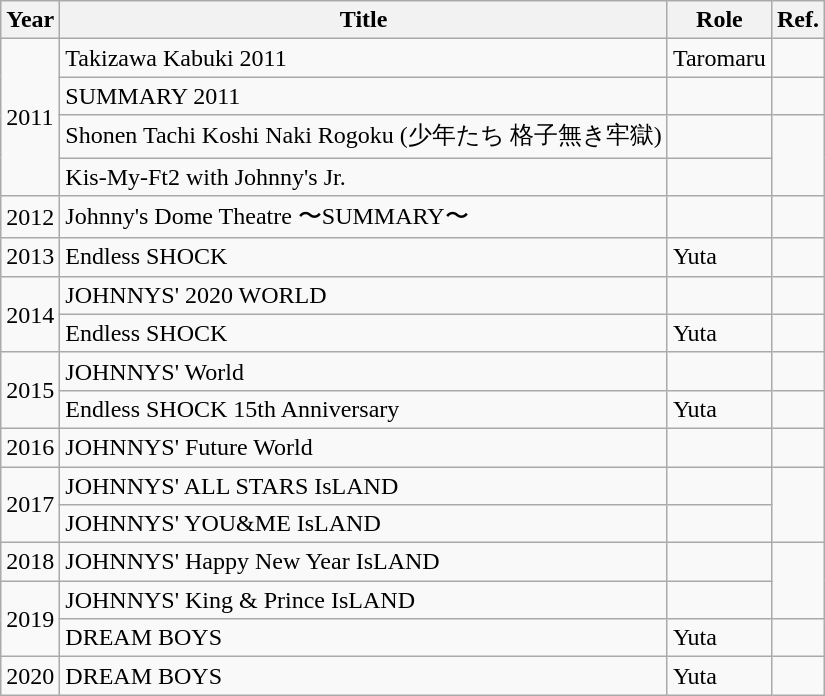<table class="wikitable">
<tr>
<th>Year</th>
<th>Title</th>
<th>Role</th>
<th>Ref.</th>
</tr>
<tr>
<td rowspan="4">2011</td>
<td>Takizawa Kabuki 2011</td>
<td>Taromaru</td>
<td></td>
</tr>
<tr>
<td>SUMMARY 2011</td>
<td></td>
<td></td>
</tr>
<tr>
<td>Shonen Tachi Koshi Naki Rogoku (少年たち 格子無き牢獄)</td>
<td></td>
<td rowspan="2"></td>
</tr>
<tr>
<td>Kis-My-Ft2 with Johnny's Jr.</td>
<td></td>
</tr>
<tr>
<td>2012</td>
<td>Johnny's Dome Theatre 〜SUMMARY〜</td>
<td></td>
<td></td>
</tr>
<tr>
<td>2013</td>
<td>Endless SHOCK</td>
<td>Yuta</td>
<td></td>
</tr>
<tr>
<td rowspan="2">2014</td>
<td>JOHNNYS' 2020 WORLD</td>
<td></td>
<td></td>
</tr>
<tr>
<td>Endless SHOCK</td>
<td>Yuta</td>
<td></td>
</tr>
<tr>
<td rowspan="2">2015</td>
<td>JOHNNYS' World</td>
<td></td>
<td></td>
</tr>
<tr>
<td>Endless SHOCK 15th Anniversary</td>
<td>Yuta</td>
<td></td>
</tr>
<tr>
<td>2016</td>
<td>JOHNNYS' Future World</td>
<td></td>
<td></td>
</tr>
<tr>
<td rowspan="2">2017</td>
<td>JOHNNYS' ALL STARS IsLAND</td>
<td></td>
<td rowspan="2"></td>
</tr>
<tr>
<td>JOHNNYS' YOU&ME IsLAND</td>
<td></td>
</tr>
<tr>
<td>2018</td>
<td>JOHNNYS' Happy New Year IsLAND</td>
<td></td>
<td rowspan="2"></td>
</tr>
<tr>
<td rowspan="2">2019</td>
<td>JOHNNYS' King & Prince IsLAND</td>
<td></td>
</tr>
<tr>
<td>DREAM BOYS</td>
<td>Yuta</td>
<td></td>
</tr>
<tr>
<td>2020</td>
<td>DREAM BOYS</td>
<td>Yuta</td>
<td></td>
</tr>
</table>
